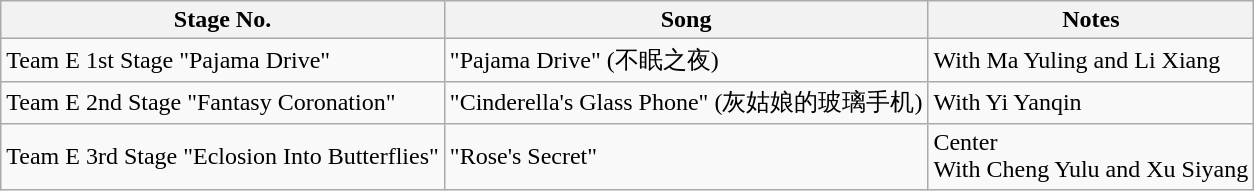<table class="wikitable">
<tr>
<th>Stage No.</th>
<th>Song</th>
<th>Notes</th>
</tr>
<tr>
<td>Team E 1st Stage "Pajama Drive"</td>
<td>"Pajama Drive" (不眠之夜)</td>
<td>With Ma Yuling and Li Xiang</td>
</tr>
<tr>
<td>Team E 2nd Stage "Fantasy Coronation"</td>
<td>"Cinderella's Glass Phone" (灰姑娘的玻璃手机)</td>
<td>With Yi Yanqin</td>
</tr>
<tr>
<td>Team E 3rd Stage "Eclosion Into Butterflies"</td>
<td>"Rose's Secret"</td>
<td>Center<br>With Cheng Yulu and Xu Siyang</td>
</tr>
</table>
